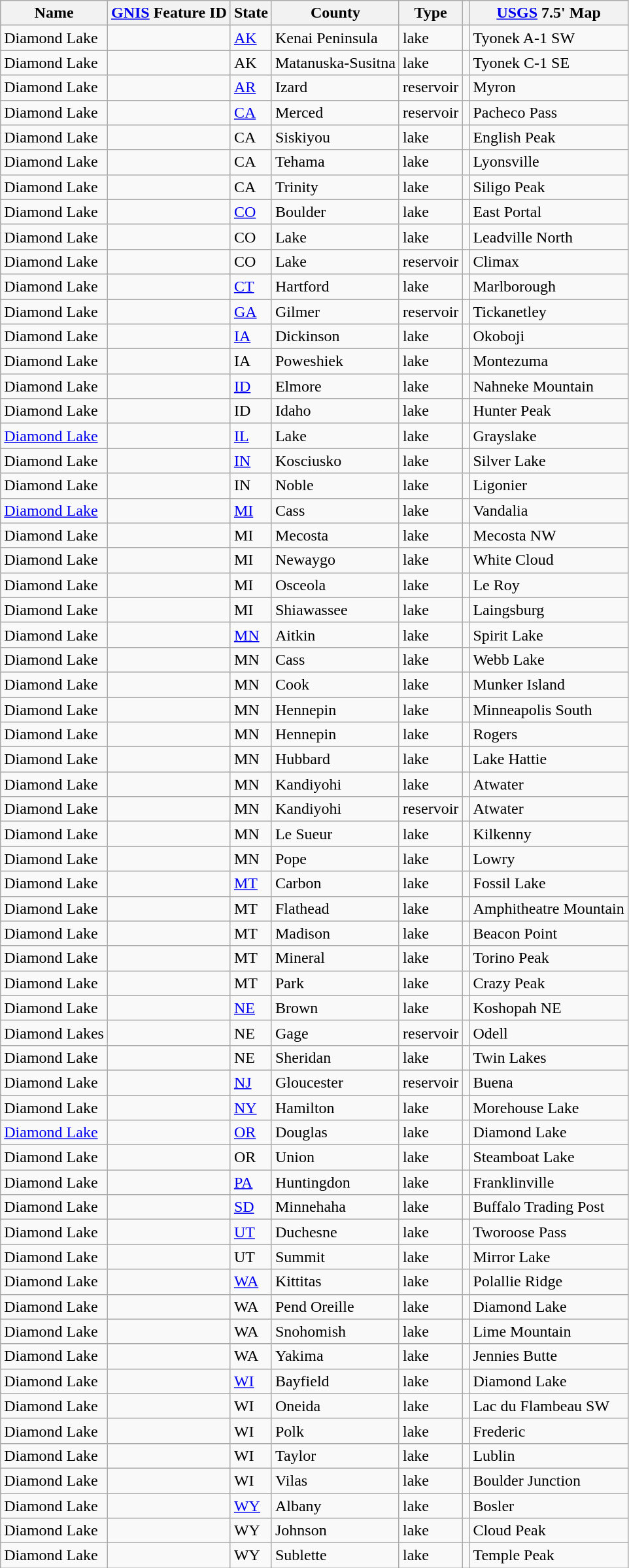<table class="wikitable sortable">
<tr>
<th>Name</th>
<th><a href='#'>GNIS</a> Feature ID</th>
<th>State</th>
<th>County</th>
<th>Type</th>
<th></th>
<th><a href='#'>USGS</a> 7.5' Map</th>
</tr>
<tr>
<td>Diamond Lake</td>
<td></td>
<td><a href='#'>AK</a></td>
<td>Kenai Peninsula</td>
<td>lake</td>
<td></td>
<td>Tyonek A-1 SW</td>
</tr>
<tr>
<td>Diamond Lake</td>
<td></td>
<td>AK</td>
<td>Matanuska-Susitna</td>
<td>lake</td>
<td></td>
<td>Tyonek C-1 SE</td>
</tr>
<tr>
<td>Diamond Lake</td>
<td></td>
<td><a href='#'>AR</a></td>
<td>Izard</td>
<td>reservoir</td>
<td></td>
<td>Myron</td>
</tr>
<tr>
<td>Diamond Lake</td>
<td></td>
<td><a href='#'>CA</a></td>
<td>Merced</td>
<td>reservoir</td>
<td></td>
<td>Pacheco Pass</td>
</tr>
<tr>
<td>Diamond Lake</td>
<td></td>
<td>CA</td>
<td>Siskiyou</td>
<td>lake</td>
<td></td>
<td>English Peak</td>
</tr>
<tr>
<td>Diamond Lake</td>
<td></td>
<td>CA</td>
<td>Tehama</td>
<td>lake</td>
<td></td>
<td>Lyonsville</td>
</tr>
<tr>
<td>Diamond Lake</td>
<td></td>
<td>CA</td>
<td>Trinity</td>
<td>lake</td>
<td></td>
<td>Siligo Peak</td>
</tr>
<tr>
<td>Diamond Lake</td>
<td></td>
<td><a href='#'>CO</a></td>
<td>Boulder</td>
<td>lake</td>
<td></td>
<td>East Portal</td>
</tr>
<tr>
<td>Diamond Lake</td>
<td></td>
<td>CO</td>
<td>Lake</td>
<td>lake</td>
<td></td>
<td>Leadville North</td>
</tr>
<tr>
<td>Diamond Lake</td>
<td></td>
<td>CO</td>
<td>Lake</td>
<td>reservoir</td>
<td></td>
<td>Climax</td>
</tr>
<tr>
<td>Diamond Lake</td>
<td></td>
<td><a href='#'>CT</a></td>
<td>Hartford</td>
<td>lake</td>
<td></td>
<td>Marlborough</td>
</tr>
<tr>
<td>Diamond Lake</td>
<td></td>
<td><a href='#'>GA</a></td>
<td>Gilmer</td>
<td>reservoir</td>
<td></td>
<td>Tickanetley</td>
</tr>
<tr>
<td>Diamond Lake</td>
<td></td>
<td><a href='#'>IA</a></td>
<td>Dickinson</td>
<td>lake</td>
<td></td>
<td>Okoboji</td>
</tr>
<tr>
<td>Diamond Lake</td>
<td></td>
<td>IA</td>
<td>Poweshiek</td>
<td>lake</td>
<td></td>
<td>Montezuma</td>
</tr>
<tr>
<td>Diamond Lake</td>
<td></td>
<td><a href='#'>ID</a></td>
<td>Elmore</td>
<td>lake</td>
<td></td>
<td>Nahneke Mountain</td>
</tr>
<tr>
<td>Diamond Lake</td>
<td></td>
<td>ID</td>
<td>Idaho</td>
<td>lake</td>
<td></td>
<td>Hunter Peak</td>
</tr>
<tr>
<td><a href='#'>Diamond Lake</a></td>
<td></td>
<td><a href='#'>IL</a></td>
<td>Lake</td>
<td>lake</td>
<td></td>
<td>Grayslake</td>
</tr>
<tr>
<td>Diamond Lake</td>
<td></td>
<td><a href='#'>IN</a></td>
<td>Kosciusko</td>
<td>lake</td>
<td></td>
<td>Silver Lake</td>
</tr>
<tr>
<td>Diamond Lake</td>
<td></td>
<td>IN</td>
<td>Noble</td>
<td>lake</td>
<td></td>
<td>Ligonier</td>
</tr>
<tr>
<td><a href='#'>Diamond Lake</a></td>
<td></td>
<td><a href='#'>MI</a></td>
<td>Cass</td>
<td>lake</td>
<td></td>
<td>Vandalia</td>
</tr>
<tr>
<td>Diamond Lake</td>
<td></td>
<td>MI</td>
<td>Mecosta</td>
<td>lake</td>
<td></td>
<td>Mecosta NW</td>
</tr>
<tr>
<td>Diamond Lake</td>
<td></td>
<td>MI</td>
<td>Newaygo</td>
<td>lake</td>
<td></td>
<td>White Cloud</td>
</tr>
<tr>
<td>Diamond Lake</td>
<td></td>
<td>MI</td>
<td>Osceola</td>
<td>lake</td>
<td></td>
<td>Le Roy</td>
</tr>
<tr>
<td>Diamond Lake</td>
<td></td>
<td>MI</td>
<td>Shiawassee</td>
<td>lake</td>
<td></td>
<td>Laingsburg</td>
</tr>
<tr>
<td>Diamond Lake</td>
<td></td>
<td><a href='#'>MN</a></td>
<td>Aitkin</td>
<td>lake</td>
<td></td>
<td>Spirit Lake</td>
</tr>
<tr>
<td>Diamond Lake</td>
<td></td>
<td>MN</td>
<td>Cass</td>
<td>lake</td>
<td></td>
<td>Webb Lake</td>
</tr>
<tr>
<td>Diamond Lake</td>
<td></td>
<td>MN</td>
<td>Cook</td>
<td>lake</td>
<td></td>
<td>Munker Island</td>
</tr>
<tr>
<td>Diamond Lake</td>
<td></td>
<td>MN</td>
<td>Hennepin</td>
<td>lake</td>
<td></td>
<td>Minneapolis South</td>
</tr>
<tr>
<td>Diamond Lake</td>
<td></td>
<td>MN</td>
<td>Hennepin</td>
<td>lake</td>
<td></td>
<td>Rogers</td>
</tr>
<tr>
<td>Diamond Lake</td>
<td></td>
<td>MN</td>
<td>Hubbard</td>
<td>lake</td>
<td></td>
<td>Lake Hattie</td>
</tr>
<tr>
<td>Diamond Lake</td>
<td></td>
<td>MN</td>
<td>Kandiyohi</td>
<td>lake</td>
<td></td>
<td>Atwater</td>
</tr>
<tr>
<td>Diamond Lake</td>
<td></td>
<td>MN</td>
<td>Kandiyohi</td>
<td>reservoir</td>
<td></td>
<td>Atwater</td>
</tr>
<tr>
<td>Diamond Lake</td>
<td></td>
<td>MN</td>
<td>Le Sueur</td>
<td>lake</td>
<td></td>
<td>Kilkenny</td>
</tr>
<tr>
<td>Diamond Lake</td>
<td></td>
<td>MN</td>
<td>Pope</td>
<td>lake</td>
<td></td>
<td>Lowry</td>
</tr>
<tr>
<td>Diamond Lake</td>
<td></td>
<td><a href='#'>MT</a></td>
<td>Carbon</td>
<td>lake</td>
<td></td>
<td>Fossil Lake</td>
</tr>
<tr>
<td>Diamond Lake</td>
<td></td>
<td>MT</td>
<td>Flathead</td>
<td>lake</td>
<td></td>
<td>Amphitheatre Mountain</td>
</tr>
<tr>
<td>Diamond Lake</td>
<td></td>
<td>MT</td>
<td>Madison</td>
<td>lake</td>
<td></td>
<td>Beacon Point</td>
</tr>
<tr>
<td>Diamond Lake</td>
<td></td>
<td>MT</td>
<td>Mineral</td>
<td>lake</td>
<td></td>
<td>Torino Peak</td>
</tr>
<tr>
<td>Diamond Lake</td>
<td></td>
<td>MT</td>
<td>Park</td>
<td>lake</td>
<td></td>
<td>Crazy Peak</td>
</tr>
<tr>
<td>Diamond Lake</td>
<td></td>
<td><a href='#'>NE</a></td>
<td>Brown</td>
<td>lake</td>
<td></td>
<td>Koshopah NE</td>
</tr>
<tr>
<td>Diamond Lakes</td>
<td></td>
<td>NE</td>
<td>Gage</td>
<td>reservoir</td>
<td></td>
<td>Odell</td>
</tr>
<tr>
<td>Diamond Lake</td>
<td></td>
<td>NE</td>
<td>Sheridan</td>
<td>lake</td>
<td></td>
<td>Twin Lakes</td>
</tr>
<tr>
<td>Diamond Lake</td>
<td></td>
<td><a href='#'>NJ</a></td>
<td>Gloucester</td>
<td>reservoir</td>
<td></td>
<td>Buena</td>
</tr>
<tr>
<td>Diamond Lake</td>
<td></td>
<td><a href='#'>NY</a></td>
<td>Hamilton</td>
<td>lake</td>
<td></td>
<td>Morehouse Lake</td>
</tr>
<tr>
<td><a href='#'>Diamond Lake</a></td>
<td></td>
<td><a href='#'>OR</a></td>
<td>Douglas</td>
<td>lake</td>
<td></td>
<td>Diamond Lake</td>
</tr>
<tr>
<td>Diamond Lake</td>
<td></td>
<td>OR</td>
<td>Union</td>
<td>lake</td>
<td></td>
<td>Steamboat Lake</td>
</tr>
<tr>
<td>Diamond Lake</td>
<td></td>
<td><a href='#'>PA</a></td>
<td>Huntingdon</td>
<td>lake</td>
<td></td>
<td>Franklinville</td>
</tr>
<tr>
<td>Diamond Lake</td>
<td></td>
<td><a href='#'>SD</a></td>
<td>Minnehaha</td>
<td>lake</td>
<td></td>
<td>Buffalo Trading Post</td>
</tr>
<tr>
<td>Diamond Lake</td>
<td></td>
<td><a href='#'>UT</a></td>
<td>Duchesne</td>
<td>lake</td>
<td></td>
<td>Tworoose Pass</td>
</tr>
<tr>
<td>Diamond Lake</td>
<td></td>
<td>UT</td>
<td>Summit</td>
<td>lake</td>
<td></td>
<td>Mirror Lake</td>
</tr>
<tr>
<td>Diamond Lake</td>
<td></td>
<td><a href='#'>WA</a></td>
<td>Kittitas</td>
<td>lake</td>
<td></td>
<td>Polallie Ridge</td>
</tr>
<tr>
<td>Diamond Lake</td>
<td></td>
<td>WA</td>
<td>Pend Oreille</td>
<td>lake</td>
<td></td>
<td>Diamond Lake</td>
</tr>
<tr>
<td>Diamond Lake</td>
<td></td>
<td>WA</td>
<td>Snohomish</td>
<td>lake</td>
<td></td>
<td>Lime Mountain</td>
</tr>
<tr>
<td>Diamond Lake</td>
<td></td>
<td>WA</td>
<td>Yakima</td>
<td>lake</td>
<td></td>
<td>Jennies Butte</td>
</tr>
<tr>
<td>Diamond Lake</td>
<td></td>
<td><a href='#'>WI</a></td>
<td>Bayfield</td>
<td>lake</td>
<td></td>
<td>Diamond Lake</td>
</tr>
<tr>
<td>Diamond Lake</td>
<td></td>
<td>WI</td>
<td>Oneida</td>
<td>lake</td>
<td></td>
<td>Lac du Flambeau SW</td>
</tr>
<tr>
<td>Diamond Lake</td>
<td></td>
<td>WI</td>
<td>Polk</td>
<td>lake</td>
<td></td>
<td>Frederic</td>
</tr>
<tr>
<td>Diamond Lake</td>
<td></td>
<td>WI</td>
<td>Taylor</td>
<td>lake</td>
<td></td>
<td>Lublin</td>
</tr>
<tr>
<td>Diamond Lake</td>
<td></td>
<td>WI</td>
<td>Vilas</td>
<td>lake</td>
<td></td>
<td>Boulder Junction</td>
</tr>
<tr>
<td>Diamond Lake</td>
<td></td>
<td><a href='#'>WY</a></td>
<td>Albany</td>
<td>lake</td>
<td></td>
<td>Bosler</td>
</tr>
<tr>
<td>Diamond Lake</td>
<td></td>
<td>WY</td>
<td>Johnson</td>
<td>lake</td>
<td></td>
<td>Cloud Peak</td>
</tr>
<tr>
<td>Diamond Lake</td>
<td></td>
<td>WY</td>
<td>Sublette</td>
<td>lake</td>
<td></td>
<td>Temple Peak</td>
</tr>
</table>
